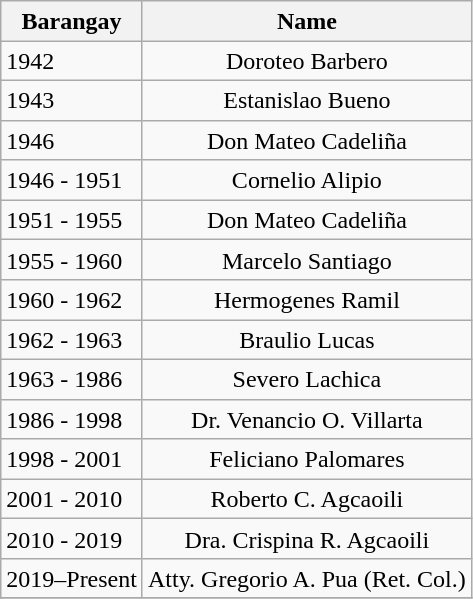<table class="wikitable" style="line-height:1.20em; font-size:100%;">
<tr>
<th>Barangay</th>
<th>Name</th>
</tr>
<tr>
<td>1942</td>
<td style="text-align:center;">Doroteo Barbero</td>
</tr>
<tr>
<td>1943</td>
<td style="text-align:center;">Estanislao Bueno</td>
</tr>
<tr>
<td>1946</td>
<td style="text-align:center;">Don Mateo Cadeliña</td>
</tr>
<tr>
<td>1946 - 1951</td>
<td style="text-align:center;">Cornelio Alipio</td>
</tr>
<tr>
<td>1951 - 1955</td>
<td style="text-align:center;">Don Mateo Cadeliña</td>
</tr>
<tr>
<td>1955 - 1960</td>
<td style="text-align:center;">Marcelo Santiago</td>
</tr>
<tr>
<td>1960 - 1962</td>
<td style="text-align:center;">Hermogenes Ramil</td>
</tr>
<tr>
<td>1962 - 1963</td>
<td style="text-align:center;">Braulio Lucas</td>
</tr>
<tr>
<td>1963 - 1986</td>
<td style="text-align:center;">Severo Lachica</td>
</tr>
<tr>
<td>1986 - 1998</td>
<td style="text-align:center;">Dr. Venancio O. Villarta</td>
</tr>
<tr>
<td>1998 - 2001</td>
<td style="text-align:center;">Feliciano Palomares</td>
</tr>
<tr>
<td>2001 - 2010</td>
<td style="text-align:center;">Roberto C. Agcaoili</td>
</tr>
<tr>
<td>2010 - 2019</td>
<td style="text-align:center;">Dra. Crispina R. Agcaoili</td>
</tr>
<tr>
<td>2019–Present</td>
<td style="text-align:center;">Atty. Gregorio A. Pua (Ret. Col.)</td>
</tr>
<tr>
</tr>
</table>
